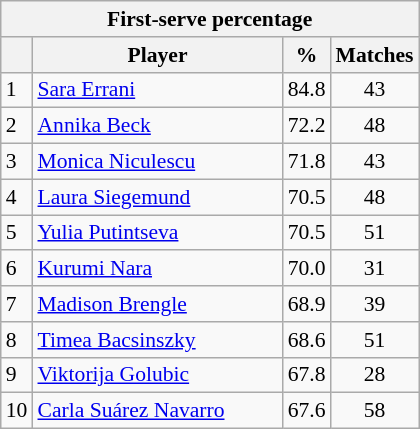<table class="wikitable sortable" style=font-size:90%>
<tr>
<th colspan=4>First-serve percentage</th>
</tr>
<tr>
<th></th>
<th width=160>Player</th>
<th width=20>%</th>
<th>Matches</th>
</tr>
<tr>
<td>1</td>
<td> <a href='#'>Sara Errani</a></td>
<td>84.8</td>
<td align=center>43</td>
</tr>
<tr>
<td>2</td>
<td> <a href='#'>Annika Beck</a></td>
<td>72.2</td>
<td align=center>48</td>
</tr>
<tr>
<td>3</td>
<td> <a href='#'>Monica Niculescu</a></td>
<td>71.8</td>
<td align=center>43</td>
</tr>
<tr>
<td>4</td>
<td> <a href='#'>Laura Siegemund</a></td>
<td>70.5</td>
<td align=center>48</td>
</tr>
<tr>
<td>5</td>
<td> <a href='#'>Yulia Putintseva</a></td>
<td>70.5</td>
<td align=center>51</td>
</tr>
<tr>
<td>6</td>
<td> <a href='#'>Kurumi Nara</a></td>
<td>70.0</td>
<td align=center>31</td>
</tr>
<tr>
<td>7</td>
<td> <a href='#'>Madison Brengle</a></td>
<td>68.9</td>
<td align=center>39</td>
</tr>
<tr>
<td>8</td>
<td> <a href='#'>Timea Bacsinszky</a></td>
<td>68.6</td>
<td align=center>51</td>
</tr>
<tr>
<td>9</td>
<td> <a href='#'>Viktorija Golubic</a></td>
<td>67.8</td>
<td align=center>28</td>
</tr>
<tr>
<td>10</td>
<td> <a href='#'>Carla Suárez Navarro</a></td>
<td>67.6</td>
<td align=center>58</td>
</tr>
</table>
